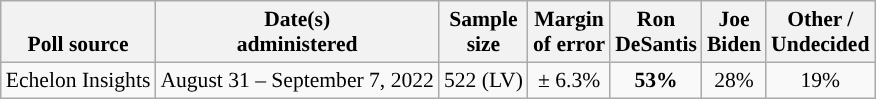<table class="wikitable sortable mw-datatable" style="font-size:90%;text-align:center;line-height:17px">
<tr valign=bottom>
<th>Poll source</th>
<th>Date(s)<br>administered</th>
<th>Sample<br>size</th>
<th>Margin<br>of error</th>
<th class="unsortable">Ron<br>DeSantis<br></th>
<th class="unsortable">Joe<br>Biden<br></th>
<th class="unsortable">Other /<br>Undecided</th>
</tr>
<tr>
<td style="text-align:left;">Echelon Insights</td>
<td data-sort-value="2022-09-07">August 31 – September 7, 2022</td>
<td>522 (LV)</td>
<td>± 6.3%</td>
<td style="background-color:"><strong>53%</strong></td>
<td>28%</td>
<td>19%</td>
</tr>
</table>
